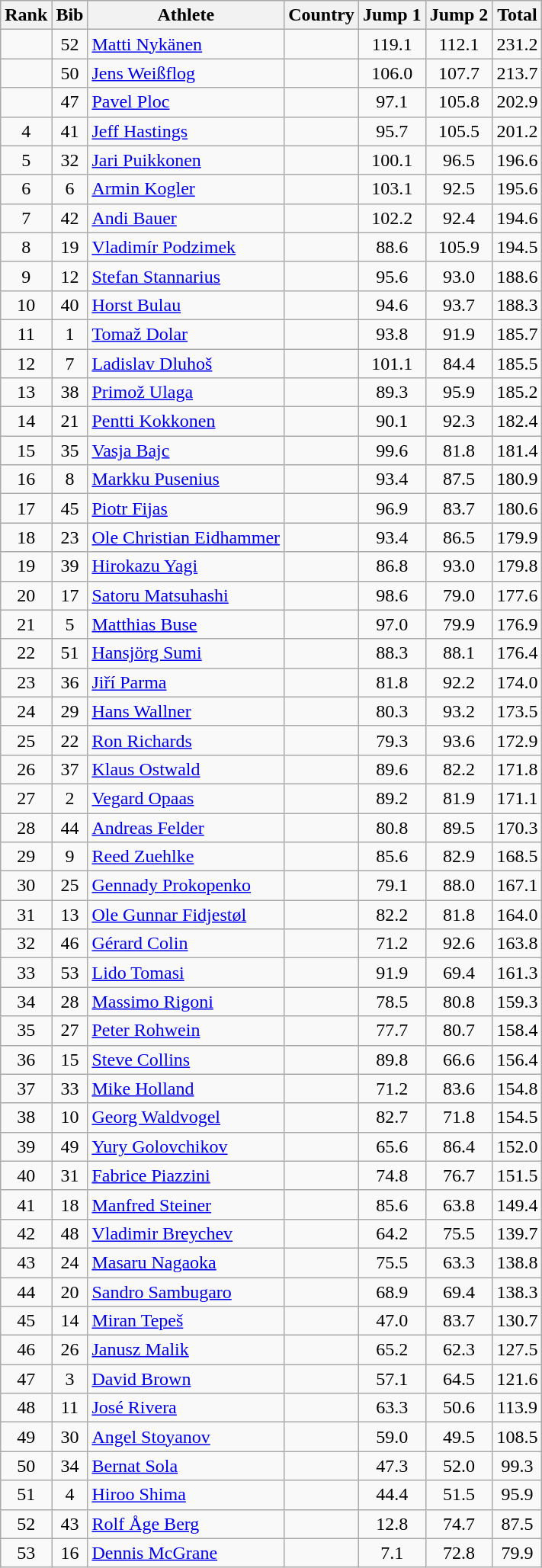<table class="wikitable sortable" style="text-align:center">
<tr>
<th>Rank</th>
<th>Bib</th>
<th>Athlete</th>
<th>Country</th>
<th>Jump 1</th>
<th>Jump 2</th>
<th>Total</th>
</tr>
<tr>
<td></td>
<td>52</td>
<td align=left><a href='#'>Matti Nykänen</a></td>
<td align=left></td>
<td>119.1</td>
<td>112.1</td>
<td>231.2</td>
</tr>
<tr>
<td></td>
<td>50</td>
<td align=left><a href='#'>Jens Weißflog</a></td>
<td align=left></td>
<td>106.0</td>
<td>107.7</td>
<td>213.7</td>
</tr>
<tr>
<td></td>
<td>47</td>
<td align=left><a href='#'>Pavel Ploc</a></td>
<td align=left></td>
<td>97.1</td>
<td>105.8</td>
<td>202.9</td>
</tr>
<tr>
<td>4</td>
<td>41</td>
<td align=left><a href='#'>Jeff Hastings</a></td>
<td align=left></td>
<td>95.7</td>
<td>105.5</td>
<td>201.2</td>
</tr>
<tr>
<td>5</td>
<td>32</td>
<td align=left><a href='#'>Jari Puikkonen</a></td>
<td align=left></td>
<td>100.1</td>
<td>96.5</td>
<td>196.6</td>
</tr>
<tr>
<td>6</td>
<td>6</td>
<td align=left><a href='#'>Armin Kogler</a></td>
<td align=left></td>
<td>103.1</td>
<td>92.5</td>
<td>195.6</td>
</tr>
<tr>
<td>7</td>
<td>42</td>
<td align=left><a href='#'>Andi Bauer</a></td>
<td align=left></td>
<td>102.2</td>
<td>92.4</td>
<td>194.6</td>
</tr>
<tr>
<td>8</td>
<td>19</td>
<td align=left><a href='#'>Vladimír Podzimek</a></td>
<td align=left></td>
<td>88.6</td>
<td>105.9</td>
<td>194.5</td>
</tr>
<tr>
<td>9</td>
<td>12</td>
<td align=left><a href='#'>Stefan Stannarius</a></td>
<td align=left></td>
<td>95.6</td>
<td>93.0</td>
<td>188.6</td>
</tr>
<tr>
<td>10</td>
<td>40</td>
<td align=left><a href='#'>Horst Bulau</a></td>
<td align=left></td>
<td>94.6</td>
<td>93.7</td>
<td>188.3</td>
</tr>
<tr>
<td>11</td>
<td>1</td>
<td align=left><a href='#'>Tomaž Dolar</a></td>
<td align=left></td>
<td>93.8</td>
<td>91.9</td>
<td>185.7</td>
</tr>
<tr>
<td>12</td>
<td>7</td>
<td align=left><a href='#'>Ladislav Dluhoš</a></td>
<td align=left></td>
<td>101.1</td>
<td>84.4</td>
<td>185.5</td>
</tr>
<tr>
<td>13</td>
<td>38</td>
<td align=left><a href='#'>Primož Ulaga</a></td>
<td align=left></td>
<td>89.3</td>
<td>95.9</td>
<td>185.2</td>
</tr>
<tr>
<td>14</td>
<td>21</td>
<td align=left><a href='#'>Pentti Kokkonen</a></td>
<td align=left></td>
<td>90.1</td>
<td>92.3</td>
<td>182.4</td>
</tr>
<tr>
<td>15</td>
<td>35</td>
<td align=left><a href='#'>Vasja Bajc</a></td>
<td align=left></td>
<td>99.6</td>
<td>81.8</td>
<td>181.4</td>
</tr>
<tr>
<td>16</td>
<td>8</td>
<td align=left><a href='#'>Markku Pusenius</a></td>
<td align=left></td>
<td>93.4</td>
<td>87.5</td>
<td>180.9</td>
</tr>
<tr>
<td>17</td>
<td>45</td>
<td align=left><a href='#'>Piotr Fijas</a></td>
<td align=left></td>
<td>96.9</td>
<td>83.7</td>
<td>180.6</td>
</tr>
<tr>
<td>18</td>
<td>23</td>
<td align=left><a href='#'>Ole Christian Eidhammer</a></td>
<td align=left></td>
<td>93.4</td>
<td>86.5</td>
<td>179.9</td>
</tr>
<tr>
<td>19</td>
<td>39</td>
<td align=left><a href='#'>Hirokazu Yagi</a></td>
<td align=left></td>
<td>86.8</td>
<td>93.0</td>
<td>179.8</td>
</tr>
<tr>
<td>20</td>
<td>17</td>
<td align=left><a href='#'>Satoru Matsuhashi</a></td>
<td align=left></td>
<td>98.6</td>
<td>79.0</td>
<td>177.6</td>
</tr>
<tr>
<td>21</td>
<td>5</td>
<td align=left><a href='#'>Matthias Buse</a></td>
<td align=left></td>
<td>97.0</td>
<td>79.9</td>
<td>176.9</td>
</tr>
<tr>
<td>22</td>
<td>51</td>
<td align=left><a href='#'>Hansjörg Sumi</a></td>
<td align=left></td>
<td>88.3</td>
<td>88.1</td>
<td>176.4</td>
</tr>
<tr>
<td>23</td>
<td>36</td>
<td align=left><a href='#'>Jiří Parma</a></td>
<td align=left></td>
<td>81.8</td>
<td>92.2</td>
<td>174.0</td>
</tr>
<tr>
<td>24</td>
<td>29</td>
<td align=left><a href='#'>Hans Wallner</a></td>
<td align=left></td>
<td>80.3</td>
<td>93.2</td>
<td>173.5</td>
</tr>
<tr>
<td>25</td>
<td>22</td>
<td align=left><a href='#'>Ron Richards</a></td>
<td align=left></td>
<td>79.3</td>
<td>93.6</td>
<td>172.9</td>
</tr>
<tr>
<td>26</td>
<td>37</td>
<td align=left><a href='#'>Klaus Ostwald</a></td>
<td align=left></td>
<td>89.6</td>
<td>82.2</td>
<td>171.8</td>
</tr>
<tr>
<td>27</td>
<td>2</td>
<td align=left><a href='#'>Vegard Opaas</a></td>
<td align=left></td>
<td>89.2</td>
<td>81.9</td>
<td>171.1</td>
</tr>
<tr>
<td>28</td>
<td>44</td>
<td align=left><a href='#'>Andreas Felder</a></td>
<td align=left></td>
<td>80.8</td>
<td>89.5</td>
<td>170.3</td>
</tr>
<tr>
<td>29</td>
<td>9</td>
<td align=left><a href='#'>Reed Zuehlke</a></td>
<td align=left></td>
<td>85.6</td>
<td>82.9</td>
<td>168.5</td>
</tr>
<tr>
<td>30</td>
<td>25</td>
<td align=left><a href='#'>Gennady Prokopenko</a></td>
<td align=left></td>
<td>79.1</td>
<td>88.0</td>
<td>167.1</td>
</tr>
<tr>
<td>31</td>
<td>13</td>
<td align=left><a href='#'>Ole Gunnar Fidjestøl</a></td>
<td align=left></td>
<td>82.2</td>
<td>81.8</td>
<td>164.0</td>
</tr>
<tr>
<td>32</td>
<td>46</td>
<td align=left><a href='#'>Gérard Colin</a></td>
<td align=left></td>
<td>71.2</td>
<td>92.6</td>
<td>163.8</td>
</tr>
<tr>
<td>33</td>
<td>53</td>
<td align=left><a href='#'>Lido Tomasi</a></td>
<td align=left></td>
<td>91.9</td>
<td>69.4</td>
<td>161.3</td>
</tr>
<tr>
<td>34</td>
<td>28</td>
<td align=left><a href='#'>Massimo Rigoni</a></td>
<td align=left></td>
<td>78.5</td>
<td>80.8</td>
<td>159.3</td>
</tr>
<tr>
<td>35</td>
<td>27</td>
<td align=left><a href='#'>Peter Rohwein</a></td>
<td align=left></td>
<td>77.7</td>
<td>80.7</td>
<td>158.4</td>
</tr>
<tr>
<td>36</td>
<td>15</td>
<td align=left><a href='#'>Steve Collins</a></td>
<td align=left></td>
<td>89.8</td>
<td>66.6</td>
<td>156.4</td>
</tr>
<tr>
<td>37</td>
<td>33</td>
<td align=left><a href='#'>Mike Holland</a></td>
<td align=left></td>
<td>71.2</td>
<td>83.6</td>
<td>154.8</td>
</tr>
<tr>
<td>38</td>
<td>10</td>
<td align=left><a href='#'>Georg Waldvogel</a></td>
<td align=left></td>
<td>82.7</td>
<td>71.8</td>
<td>154.5</td>
</tr>
<tr>
<td>39</td>
<td>49</td>
<td align=left><a href='#'>Yury Golovchikov</a></td>
<td align=left></td>
<td>65.6</td>
<td>86.4</td>
<td>152.0</td>
</tr>
<tr>
<td>40</td>
<td>31</td>
<td align=left><a href='#'>Fabrice Piazzini</a></td>
<td align=left></td>
<td>74.8</td>
<td>76.7</td>
<td>151.5</td>
</tr>
<tr>
<td>41</td>
<td>18</td>
<td align=left><a href='#'>Manfred Steiner</a></td>
<td align=left></td>
<td>85.6</td>
<td>63.8</td>
<td>149.4</td>
</tr>
<tr>
<td>42</td>
<td>48</td>
<td align=left><a href='#'>Vladimir Breychev</a></td>
<td align=left></td>
<td>64.2</td>
<td>75.5</td>
<td>139.7</td>
</tr>
<tr>
<td>43</td>
<td>24</td>
<td align=left><a href='#'>Masaru Nagaoka</a></td>
<td align=left></td>
<td>75.5</td>
<td>63.3</td>
<td>138.8</td>
</tr>
<tr>
<td>44</td>
<td>20</td>
<td align=left><a href='#'>Sandro Sambugaro</a></td>
<td align=left></td>
<td>68.9</td>
<td>69.4</td>
<td>138.3</td>
</tr>
<tr>
<td>45</td>
<td>14</td>
<td align=left><a href='#'>Miran Tepeš</a></td>
<td align=left></td>
<td>47.0</td>
<td>83.7</td>
<td>130.7</td>
</tr>
<tr>
<td>46</td>
<td>26</td>
<td align=left><a href='#'>Janusz Malik</a></td>
<td align=left></td>
<td>65.2</td>
<td>62.3</td>
<td>127.5</td>
</tr>
<tr>
<td>47</td>
<td>3</td>
<td align=left><a href='#'>David Brown</a></td>
<td align=left></td>
<td>57.1</td>
<td>64.5</td>
<td>121.6</td>
</tr>
<tr>
<td>48</td>
<td>11</td>
<td align=left><a href='#'>José Rivera</a></td>
<td align=left></td>
<td>63.3</td>
<td>50.6</td>
<td>113.9</td>
</tr>
<tr>
<td>49</td>
<td>30</td>
<td align=left><a href='#'>Angel Stoyanov</a></td>
<td align=left></td>
<td>59.0</td>
<td>49.5</td>
<td>108.5</td>
</tr>
<tr>
<td>50</td>
<td>34</td>
<td align=left><a href='#'>Bernat Sola</a></td>
<td align=left></td>
<td>47.3</td>
<td>52.0</td>
<td>99.3</td>
</tr>
<tr>
<td>51</td>
<td>4</td>
<td align=left><a href='#'>Hiroo Shima</a></td>
<td align=left></td>
<td>44.4</td>
<td>51.5</td>
<td>95.9</td>
</tr>
<tr>
<td>52</td>
<td>43</td>
<td align=left><a href='#'>Rolf Åge Berg</a></td>
<td align=left></td>
<td>12.8</td>
<td>74.7</td>
<td>87.5</td>
</tr>
<tr>
<td>53</td>
<td>16</td>
<td align=left><a href='#'>Dennis McGrane</a></td>
<td align=left></td>
<td>7.1</td>
<td>72.8</td>
<td>79.9</td>
</tr>
</table>
